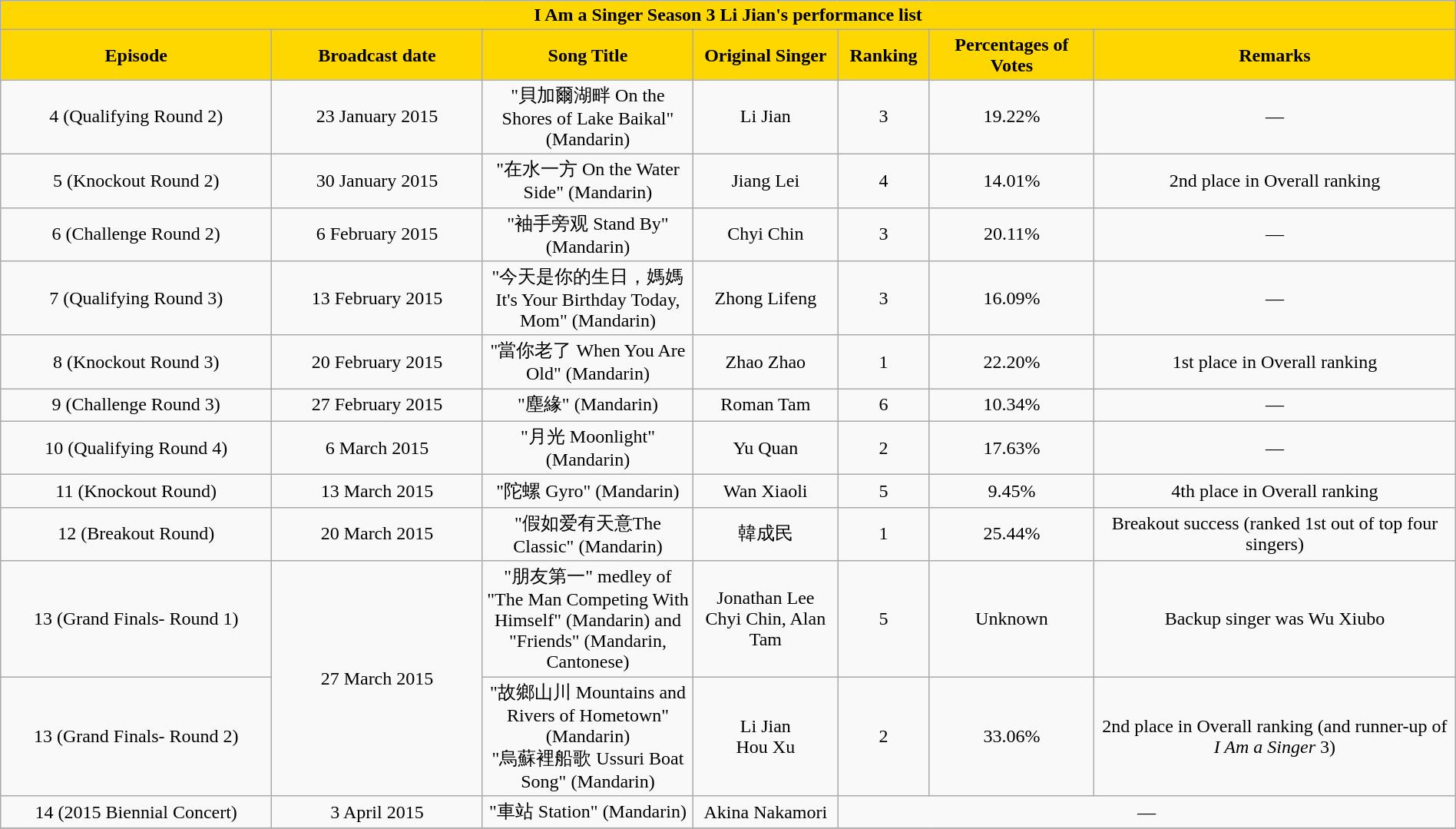<table class="wikitable sortable mw-collapsible" width="100%" style="text-align:center">
<tr align="center" style="background:gold">
<td colspan="7"><div><strong>I Am a Singer Season 3 Li Jian's performance list</strong></div></td>
</tr>
<tr align="center" style="background:gold">
<td style="width:9%"><strong>Episode</strong></td>
<td style="width:7%"><strong>Broadcast date</strong></td>
<td style="width:7%"><strong>Song Title</strong></td>
<td style="width:4%"><strong>Original Singer</strong></td>
<td style="width:1%"><strong>Ranking</strong></td>
<td style="width:4%"><strong>Percentages of Votes</strong></td>
<td style="width:12%"><strong>Remarks</strong></td>
</tr>
<tr>
<td>4 (Qualifying Round 2)</td>
<td>23 January 2015</td>
<td>"貝加爾湖畔 On the Shores of Lake Baikal" (Mandarin)</td>
<td>Li Jian</td>
<td>3</td>
<td>19.22%</td>
<td>—</td>
</tr>
<tr>
<td>5 (Knockout Round 2)</td>
<td>30 January 2015</td>
<td>"在水一方 On the Water Side" (Mandarin)</td>
<td>Jiang Lei</td>
<td>4</td>
<td>14.01%</td>
<td>2nd place in Overall ranking</td>
</tr>
<tr>
<td>6 (Challenge Round 2)</td>
<td>6 February 2015</td>
<td>"袖手旁观 Stand By" (Mandarin)</td>
<td>Chyi Chin</td>
<td>3</td>
<td>20.11%</td>
<td>—</td>
</tr>
<tr>
<td>7 (Qualifying Round 3)</td>
<td>13 February 2015</td>
<td>"今天是你的生日，媽媽 It's Your Birthday Today, Mom" (Mandarin)</td>
<td>Zhong Lifeng</td>
<td>3</td>
<td>16.09%</td>
<td>—</td>
</tr>
<tr>
<td>8 (Knockout Round 3)</td>
<td>20 February 2015</td>
<td>"當你老了 When You Are Old" (Mandarin)</td>
<td>Zhao Zhao</td>
<td>1</td>
<td>22.20%</td>
<td>1st place in Overall ranking</td>
</tr>
<tr>
<td>9 (Challenge Round 3)</td>
<td>27 February 2015</td>
<td>"塵緣" (Mandarin)</td>
<td>Roman Tam</td>
<td>6</td>
<td>10.34%</td>
<td>—</td>
</tr>
<tr>
<td>10 (Qualifying Round 4)</td>
<td>6 March 2015</td>
<td>"月光 Moonlight" (Mandarin)</td>
<td>Yu Quan</td>
<td>2</td>
<td>17.63%</td>
<td>—</td>
</tr>
<tr>
<td>11 (Knockout Round)</td>
<td>13 March 2015</td>
<td>"陀螺 Gyro" (Mandarin)</td>
<td>Wan Xiaoli</td>
<td>5</td>
<td>9.45%</td>
<td>4th place in Overall ranking</td>
</tr>
<tr>
<td>12 (Breakout Round)</td>
<td>20 March 2015</td>
<td>"假如爱有天意The Classic" (Mandarin)</td>
<td>韓成民</td>
<td>1</td>
<td>25.44%</td>
<td>Breakout success (ranked 1st out of top four singers)</td>
</tr>
<tr>
<td>13 (Grand Finals- Round 1)</td>
<td rowspan="2">27 March 2015</td>
<td>"朋友第一" medley of<br>"The Man Competing With Himself" (Mandarin) and "Friends" (Mandarin, Cantonese)</td>
<td>Jonathan Lee<br>Chyi Chin, Alan Tam</td>
<td>5</td>
<td>Unknown</td>
<td>Backup singer was Wu Xiubo</td>
</tr>
<tr>
<td>13 (Grand Finals- Round 2)</td>
<td>"故鄉山川 Mountains and Rivers of Hometown" (Mandarin) <br>"烏蘇裡船歌 Ussuri Boat Song" (Mandarin)</td>
<td>Li Jian<br>Hou Xu</td>
<td>2</td>
<td>33.06%</td>
<td>2nd place in Overall ranking (and runner-up of <em>I Am a Singer</em> 3)</td>
</tr>
<tr>
<td>14 (2015 Biennial Concert)</td>
<td>3 April 2015</td>
<td>"車站 Station" (Mandarin)</td>
<td>Akina Nakamori</td>
<td colspan="3">—</td>
</tr>
<tr>
</tr>
</table>
